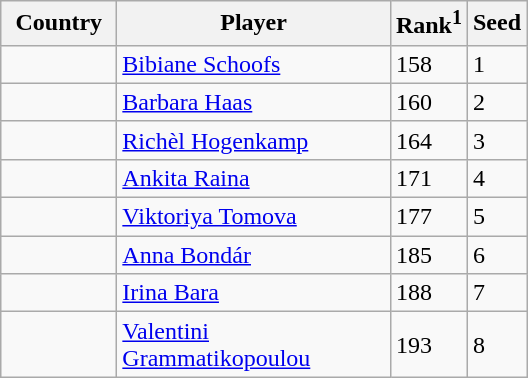<table class="sortable wikitable">
<tr>
<th width="70">Country</th>
<th width="175">Player</th>
<th>Rank<sup>1</sup></th>
<th>Seed</th>
</tr>
<tr>
<td></td>
<td><a href='#'>Bibiane Schoofs</a></td>
<td>158</td>
<td>1</td>
</tr>
<tr>
<td></td>
<td><a href='#'>Barbara Haas</a></td>
<td>160</td>
<td>2</td>
</tr>
<tr>
<td></td>
<td><a href='#'>Richèl Hogenkamp</a></td>
<td>164</td>
<td>3</td>
</tr>
<tr>
<td></td>
<td><a href='#'>Ankita Raina</a></td>
<td>171</td>
<td>4</td>
</tr>
<tr>
<td></td>
<td><a href='#'>Viktoriya Tomova</a></td>
<td>177</td>
<td>5</td>
</tr>
<tr>
<td></td>
<td><a href='#'>Anna Bondár</a></td>
<td>185</td>
<td>6</td>
</tr>
<tr>
<td></td>
<td><a href='#'>Irina Bara</a></td>
<td>188</td>
<td>7</td>
</tr>
<tr>
<td></td>
<td><a href='#'>Valentini Grammatikopoulou</a></td>
<td>193</td>
<td>8</td>
</tr>
</table>
